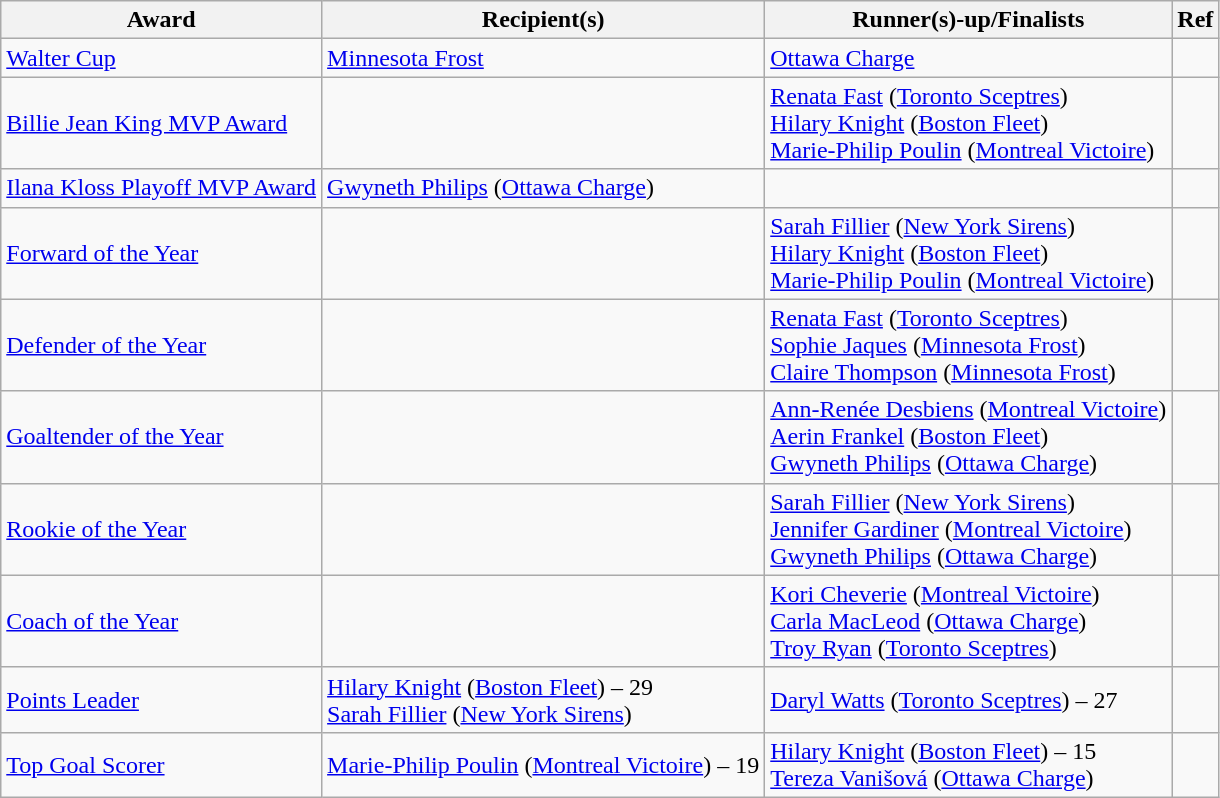<table class="wikitable">
<tr>
<th>Award</th>
<th>Recipient(s)</th>
<th>Runner(s)-up/Finalists</th>
<th>Ref</th>
</tr>
<tr>
<td><a href='#'>Walter Cup</a></td>
<td><a href='#'>Minnesota Frost</a></td>
<td><a href='#'>Ottawa Charge</a></td>
<td></td>
</tr>
<tr>
<td><a href='#'>Billie Jean King MVP Award</a><br></td>
<td></td>
<td><a href='#'>Renata Fast</a> (<a href='#'>Toronto Sceptres</a>)<br><a href='#'>Hilary Knight</a> (<a href='#'>Boston Fleet</a>)<br><a href='#'>Marie-Philip Poulin</a> (<a href='#'>Montreal Victoire</a>)</td>
<td></td>
</tr>
<tr>
<td><a href='#'>Ilana Kloss Playoff MVP Award</a><br></td>
<td><a href='#'>Gwyneth Philips</a> (<a href='#'>Ottawa Charge</a>)</td>
<td></td>
<td></td>
</tr>
<tr>
<td><a href='#'>Forward of the Year</a></td>
<td></td>
<td><a href='#'>Sarah Fillier</a> (<a href='#'>New York Sirens</a>)<br><a href='#'>Hilary Knight</a> (<a href='#'>Boston Fleet</a>)<br><a href='#'>Marie-Philip Poulin</a> (<a href='#'>Montreal Victoire</a>)</td>
<td></td>
</tr>
<tr>
<td><a href='#'>Defender of the Year</a></td>
<td></td>
<td><a href='#'>Renata Fast</a> (<a href='#'>Toronto Sceptres</a>)<br><a href='#'>Sophie Jaques</a> (<a href='#'>Minnesota Frost</a>)<br><a href='#'>Claire Thompson</a> (<a href='#'>Minnesota Frost</a>)</td>
<td></td>
</tr>
<tr>
<td><a href='#'>Goaltender of the Year</a></td>
<td></td>
<td><a href='#'>Ann-Renée Desbiens</a> (<a href='#'>Montreal Victoire</a>)<br><a href='#'>Aerin Frankel</a> (<a href='#'>Boston Fleet</a>)<br><a href='#'>Gwyneth Philips</a> (<a href='#'>Ottawa Charge</a>)</td>
<td></td>
</tr>
<tr>
<td><a href='#'>Rookie of the Year</a></td>
<td></td>
<td><a href='#'>Sarah Fillier</a> (<a href='#'>New York Sirens</a>)<br><a href='#'>Jennifer Gardiner</a> (<a href='#'>Montreal Victoire</a>)<br><a href='#'>Gwyneth Philips</a> (<a href='#'>Ottawa Charge</a>)</td>
<td></td>
</tr>
<tr>
<td><a href='#'>Coach of the Year</a></td>
<td></td>
<td><a href='#'>Kori Cheverie</a> (<a href='#'>Montreal Victoire</a>)<br><a href='#'>Carla MacLeod</a> (<a href='#'>Ottawa Charge</a>)<br><a href='#'>Troy Ryan</a> (<a href='#'>Toronto Sceptres</a>)</td>
<td></td>
</tr>
<tr>
<td><a href='#'>Points Leader</a><br></td>
<td><a href='#'>Hilary Knight</a> (<a href='#'>Boston Fleet</a>) – 29<br><a href='#'>Sarah Fillier</a> (<a href='#'>New York Sirens</a>)</td>
<td><a href='#'>Daryl Watts</a> (<a href='#'>Toronto Sceptres</a>) – 27</td>
<td></td>
</tr>
<tr>
<td><a href='#'>Top Goal Scorer</a><br></td>
<td><a href='#'>Marie-Philip Poulin</a> (<a href='#'>Montreal Victoire</a>) – 19</td>
<td><a href='#'>Hilary Knight</a> (<a href='#'>Boston Fleet</a>) – 15<br><a href='#'>Tereza Vanišová</a> (<a href='#'>Ottawa Charge</a>)</td>
<td><br></td>
</tr>
</table>
